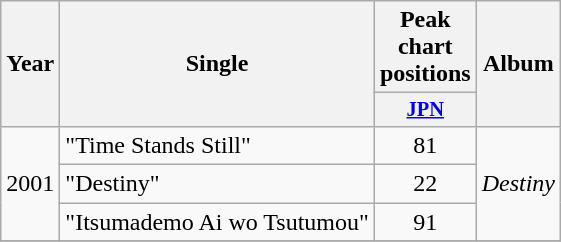<table class="wikitable plainrowheaders" style="text-align:center;">
<tr>
<th scope="col" rowspan="2">Year</th>
<th scope="col" rowspan="2">Single</th>
<th scope="col">Peak chart positions</th>
<th scope="col" rowspan="2">Album</th>
</tr>
<tr>
<th scope="col" style="width:2.5em;font-size:85%;"><a href='#'>JPN</a></th>
</tr>
<tr>
<td rowspan="3">2001</td>
<td style="text-align:left;">"Time Stands Still"</td>
<td>81</td>
<td rowspan="3"><em>Destiny</em></td>
</tr>
<tr>
<td style="text-align:left;">"Destiny"</td>
<td>22</td>
</tr>
<tr>
<td style="text-align:left;">"Itsumademo Ai wo Tsutumou"</td>
<td>91</td>
</tr>
<tr>
</tr>
</table>
